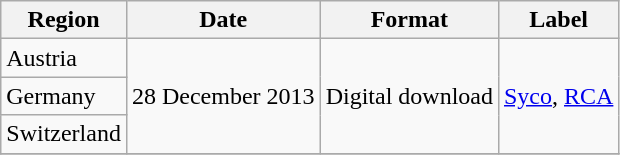<table class=wikitable>
<tr>
<th>Region</th>
<th>Date</th>
<th>Format</th>
<th>Label</th>
</tr>
<tr>
<td>Austria</td>
<td rowspan="3">28 December 2013</td>
<td rowspan="3">Digital download</td>
<td rowspan="3"><a href='#'>Syco</a>, <a href='#'>RCA</a></td>
</tr>
<tr>
<td>Germany</td>
</tr>
<tr>
<td>Switzerland</td>
</tr>
<tr>
</tr>
</table>
